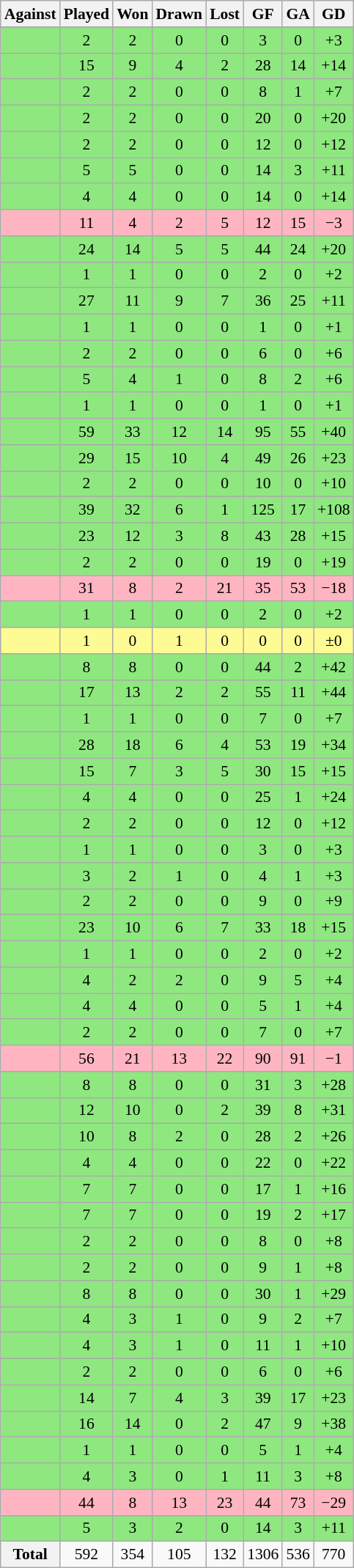<table class="wikitable sortable" style="font-size:90%; text-align: center;">
<tr>
<th>Against</th>
<th>Played</th>
<th>Won</th>
<th>Drawn</th>
<th>Lost</th>
<th>GF</th>
<th>GA</th>
<th>GD</th>
</tr>
<tr bgcolor="#d0ffd0" align="center">
</tr>
<tr style="background:#8ee87f;">
<td align="left"></td>
<td>2</td>
<td>2</td>
<td>0</td>
<td>0</td>
<td>3</td>
<td>0</td>
<td>+3</td>
</tr>
<tr style="background:#8ee87f;">
<td align="left"></td>
<td>15</td>
<td>9</td>
<td>4</td>
<td>2</td>
<td>28</td>
<td>14</td>
<td>+14</td>
</tr>
<tr style="background:#8ee87f;">
<td align="left"></td>
<td>2</td>
<td>2</td>
<td>0</td>
<td>0</td>
<td>8</td>
<td>1</td>
<td>+7</td>
</tr>
<tr style="background:#8ee87f;">
<td align="left"></td>
<td>2</td>
<td>2</td>
<td>0</td>
<td>0</td>
<td>20</td>
<td>0</td>
<td>+20</td>
</tr>
<tr style="background:#8ee87f;">
<td align="left"></td>
<td>2</td>
<td>2</td>
<td>0</td>
<td>0</td>
<td>12</td>
<td>0</td>
<td>+12</td>
</tr>
<tr style="background:#8ee87f;">
<td align="left"></td>
<td>5</td>
<td>5</td>
<td>0</td>
<td>0</td>
<td>14</td>
<td>3</td>
<td>+11</td>
</tr>
<tr style="background:#8ee87f;">
<td align="left"></td>
<td>4</td>
<td>4</td>
<td>0</td>
<td>0</td>
<td>14</td>
<td>0</td>
<td>+14</td>
</tr>
<tr style="background:#ffb5c1;">
<td align="left"></td>
<td>11</td>
<td>4</td>
<td>2</td>
<td>5</td>
<td>12</td>
<td>15</td>
<td>−3</td>
</tr>
<tr style="background:#8ee87f;">
<td align="left"></td>
<td>24</td>
<td>14</td>
<td>5</td>
<td>5</td>
<td>44</td>
<td>24</td>
<td>+20</td>
</tr>
<tr style="background:#8ee87f;">
<td align="left"></td>
<td>1</td>
<td>1</td>
<td>0</td>
<td>0</td>
<td>2</td>
<td>0</td>
<td>+2</td>
</tr>
<tr style="background:#8ee87f;">
<td align="left"></td>
<td>27</td>
<td>11</td>
<td>9</td>
<td>7</td>
<td>36</td>
<td>25</td>
<td>+11</td>
</tr>
<tr style="background:#8ee87f;">
<td align="left"></td>
<td>1</td>
<td>1</td>
<td>0</td>
<td>0</td>
<td>1</td>
<td>0</td>
<td>+1</td>
</tr>
<tr style="background:#8ee87f;">
<td align="left"></td>
<td>2</td>
<td>2</td>
<td>0</td>
<td>0</td>
<td>6</td>
<td>0</td>
<td>+6</td>
</tr>
<tr style="background:#8ee87f;">
<td align="left"></td>
<td>5</td>
<td>4</td>
<td>1</td>
<td>0</td>
<td>8</td>
<td>2</td>
<td>+6</td>
</tr>
<tr style="background:#8ee87f;">
<td align="left"></td>
<td>1</td>
<td>1</td>
<td>0</td>
<td>0</td>
<td>1</td>
<td>0</td>
<td>+1</td>
</tr>
<tr style="background:#8ee87f;">
<td align="left"></td>
<td>59</td>
<td>33</td>
<td>12</td>
<td>14</td>
<td>95</td>
<td>55</td>
<td>+40</td>
</tr>
<tr style="background:#8ee87f;">
<td align="left"></td>
<td>29</td>
<td>15</td>
<td>10</td>
<td>4</td>
<td>49</td>
<td>26</td>
<td>+23</td>
</tr>
<tr style="background:#8ee87f;">
<td align="left"></td>
<td>2</td>
<td>2</td>
<td>0</td>
<td>0</td>
<td>10</td>
<td>0</td>
<td>+10</td>
</tr>
<tr style="background:#8ee87f;">
<td align="left"></td>
<td>39</td>
<td>32</td>
<td>6</td>
<td>1</td>
<td>125</td>
<td>17</td>
<td>+108</td>
</tr>
<tr style="background:#8ee87f;">
<td align="left"></td>
<td>23</td>
<td>12</td>
<td>3</td>
<td>8</td>
<td>43</td>
<td>28</td>
<td>+15</td>
</tr>
<tr style="background:#8ee87f;">
<td align="left"></td>
<td>2</td>
<td>2</td>
<td>0</td>
<td>0</td>
<td>19</td>
<td>0</td>
<td>+19</td>
</tr>
<tr style="background:#ffb5c1;">
<td align="left"></td>
<td>31</td>
<td>8</td>
<td>2</td>
<td>21</td>
<td>35</td>
<td>53</td>
<td>−18</td>
</tr>
<tr style="background:#8ee87f;">
<td align="left"></td>
<td>1</td>
<td>1</td>
<td>0</td>
<td>0</td>
<td>2</td>
<td>0</td>
<td>+2</td>
</tr>
<tr style="background:#fffb94;">
<td align="left"></td>
<td>1</td>
<td>0</td>
<td>1</td>
<td>0</td>
<td>0</td>
<td>0</td>
<td>±0</td>
</tr>
<tr style="background:#8ee87f;">
<td align="left"></td>
<td>8</td>
<td>8</td>
<td>0</td>
<td>0</td>
<td>44</td>
<td>2</td>
<td>+42</td>
</tr>
<tr style="background:#8ee87f;">
<td align="left"></td>
<td>17</td>
<td>13</td>
<td>2</td>
<td>2</td>
<td>55</td>
<td>11</td>
<td>+44</td>
</tr>
<tr style="background:#8ee87f;">
<td align="left"></td>
<td>1</td>
<td>1</td>
<td>0</td>
<td>0</td>
<td>7</td>
<td>0</td>
<td>+7</td>
</tr>
<tr style="background:#8ee87f;">
<td align="left"></td>
<td>28</td>
<td>18</td>
<td>6</td>
<td>4</td>
<td>53</td>
<td>19</td>
<td>+34</td>
</tr>
<tr style="background:#8ee87f;">
<td align="left"></td>
<td>15</td>
<td>7</td>
<td>3</td>
<td>5</td>
<td>30</td>
<td>15</td>
<td>+15</td>
</tr>
<tr style="background:#8ee87f;">
<td align="left"></td>
<td>4</td>
<td>4</td>
<td>0</td>
<td>0</td>
<td>25</td>
<td>1</td>
<td>+24</td>
</tr>
<tr style="background:#8ee87f;">
<td align="left"></td>
<td>2</td>
<td>2</td>
<td>0</td>
<td>0</td>
<td>12</td>
<td>0</td>
<td>+12</td>
</tr>
<tr style="background:#8ee87f;">
<td align="left"></td>
<td>1</td>
<td>1</td>
<td>0</td>
<td>0</td>
<td>3</td>
<td>0</td>
<td>+3</td>
</tr>
<tr style="background:#8ee87f;">
<td align="left"></td>
<td>3</td>
<td>2</td>
<td>1</td>
<td>0</td>
<td>4</td>
<td>1</td>
<td>+3</td>
</tr>
<tr style="background:#8ee87f;">
<td align="left"></td>
<td>2</td>
<td>2</td>
<td>0</td>
<td>0</td>
<td>9</td>
<td>0</td>
<td>+9</td>
</tr>
<tr style="background:#8ee87f;">
<td align="left"></td>
<td>23</td>
<td>10</td>
<td>6</td>
<td>7</td>
<td>33</td>
<td>18</td>
<td>+15</td>
</tr>
<tr style="background:#8ee87f;">
<td align="left"></td>
<td>1</td>
<td>1</td>
<td>0</td>
<td>0</td>
<td>2</td>
<td>0</td>
<td>+2</td>
</tr>
<tr style="background:#8ee87f;">
<td align="left"></td>
<td>4</td>
<td>2</td>
<td>2</td>
<td>0</td>
<td>9</td>
<td>5</td>
<td>+4</td>
</tr>
<tr style="background:#8ee87f;">
<td align="left"></td>
<td>4</td>
<td>4</td>
<td>0</td>
<td>0</td>
<td>5</td>
<td>1</td>
<td>+4</td>
</tr>
<tr style="background:#8ee87f;">
<td align="left"></td>
<td>2</td>
<td>2</td>
<td>0</td>
<td>0</td>
<td>7</td>
<td>0</td>
<td>+7</td>
</tr>
<tr style="background:#ffb5c1;">
<td align="left"></td>
<td>56</td>
<td>21</td>
<td>13</td>
<td>22</td>
<td>90</td>
<td>91</td>
<td>−1</td>
</tr>
<tr style="background:#8ee87f;">
<td align="left"></td>
<td>8</td>
<td>8</td>
<td>0</td>
<td>0</td>
<td>31</td>
<td>3</td>
<td>+28</td>
</tr>
<tr style="background:#8ee87f;">
<td align="left"></td>
<td>12</td>
<td>10</td>
<td>0</td>
<td>2</td>
<td>39</td>
<td>8</td>
<td>+31</td>
</tr>
<tr style="background:#8ee87f;">
<td align="left"></td>
<td>10</td>
<td>8</td>
<td>2</td>
<td>0</td>
<td>28</td>
<td>2</td>
<td>+26</td>
</tr>
<tr style="background:#8ee87f;">
<td align="left"></td>
<td>4</td>
<td>4</td>
<td>0</td>
<td>0</td>
<td>22</td>
<td>0</td>
<td>+22</td>
</tr>
<tr style="background:#8ee87f;">
<td align="left"></td>
<td>7</td>
<td>7</td>
<td>0</td>
<td>0</td>
<td>17</td>
<td>1</td>
<td>+16</td>
</tr>
<tr style="background:#8ee87f;">
<td align="left"></td>
<td>7</td>
<td>7</td>
<td>0</td>
<td>0</td>
<td>19</td>
<td>2</td>
<td>+17</td>
</tr>
<tr style="background:#8ee87f;">
<td align="left"></td>
<td>2</td>
<td>2</td>
<td>0</td>
<td>0</td>
<td>8</td>
<td>0</td>
<td>+8</td>
</tr>
<tr style="background:#8ee87f;">
<td align="left"></td>
<td>2</td>
<td>2</td>
<td>0</td>
<td>0</td>
<td>9</td>
<td>1</td>
<td>+8</td>
</tr>
<tr style="background:#8ee87f;">
<td align="left"></td>
<td>8</td>
<td>8</td>
<td>0</td>
<td>0</td>
<td>30</td>
<td>1</td>
<td>+29</td>
</tr>
<tr style="background:#8ee87f;">
<td align="left"></td>
<td>4</td>
<td>3</td>
<td>1</td>
<td>0</td>
<td>9</td>
<td>2</td>
<td>+7</td>
</tr>
<tr style="background:#8ee87f;">
<td align="left"></td>
<td>4</td>
<td>3</td>
<td>1</td>
<td>0</td>
<td>11</td>
<td>1</td>
<td>+10</td>
</tr>
<tr style="background:#8ee87f;">
<td align="left"></td>
<td>2</td>
<td>2</td>
<td>0</td>
<td>0</td>
<td>6</td>
<td>0</td>
<td>+6</td>
</tr>
<tr style="background:#8ee87f;">
<td align="left"></td>
<td>14</td>
<td>7</td>
<td>4</td>
<td>3</td>
<td>39</td>
<td>17</td>
<td>+23</td>
</tr>
<tr style="background:#8ee87f;">
<td align="left"></td>
<td>16</td>
<td>14</td>
<td>0</td>
<td>2</td>
<td>47</td>
<td>9</td>
<td>+38</td>
</tr>
<tr style="background:#8ee87f;">
<td align="left"></td>
<td>1</td>
<td>1</td>
<td>0</td>
<td>0</td>
<td>5</td>
<td>1</td>
<td>+4</td>
</tr>
<tr style="background:#8ee87f;">
<td align="left"></td>
<td>4</td>
<td>3</td>
<td>0</td>
<td>1</td>
<td>11</td>
<td>3</td>
<td>+8</td>
</tr>
<tr style="background:#ffb5c1;">
<td align="left"></td>
<td>44</td>
<td>8</td>
<td>13</td>
<td>23</td>
<td>44</td>
<td>73</td>
<td>−29</td>
</tr>
<tr style="background:#8ee87f;">
<td align="left"></td>
<td>5</td>
<td>3</td>
<td>2</td>
<td>0</td>
<td>14</td>
<td>3</td>
<td>+11</td>
</tr>
<tr>
<th>Total</th>
<td>592</td>
<td>354</td>
<td>105</td>
<td>132</td>
<td>1306</td>
<td>536</td>
<td>770</td>
</tr>
</table>
